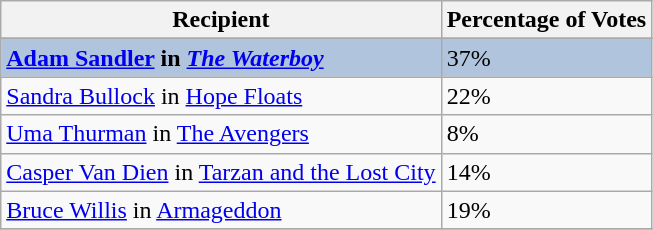<table class="wikitable sortable plainrowheaders">
<tr>
<th>Recipient</th>
<th>Percentage of Votes</th>
</tr>
<tr>
</tr>
<tr style="background:#B0C4DE;">
<td><strong><a href='#'>Adam Sandler</a> in <em><a href='#'>The Waterboy</a><strong><em></td>
<td></strong>37%<strong></td>
</tr>
<tr>
<td><a href='#'>Sandra Bullock</a> in </em><a href='#'>Hope Floats</a><em></td>
<td>22%</td>
</tr>
<tr>
<td><a href='#'>Uma Thurman</a> in </em><a href='#'>The Avengers</a><em></td>
<td>8%</td>
</tr>
<tr>
<td><a href='#'>Casper Van Dien</a> in </em><a href='#'>Tarzan and the Lost City</a><em></td>
<td>14%</td>
</tr>
<tr>
<td><a href='#'>Bruce Willis</a> in </em><a href='#'>Armageddon</a><em></td>
<td>19%</td>
</tr>
<tr>
</tr>
</table>
